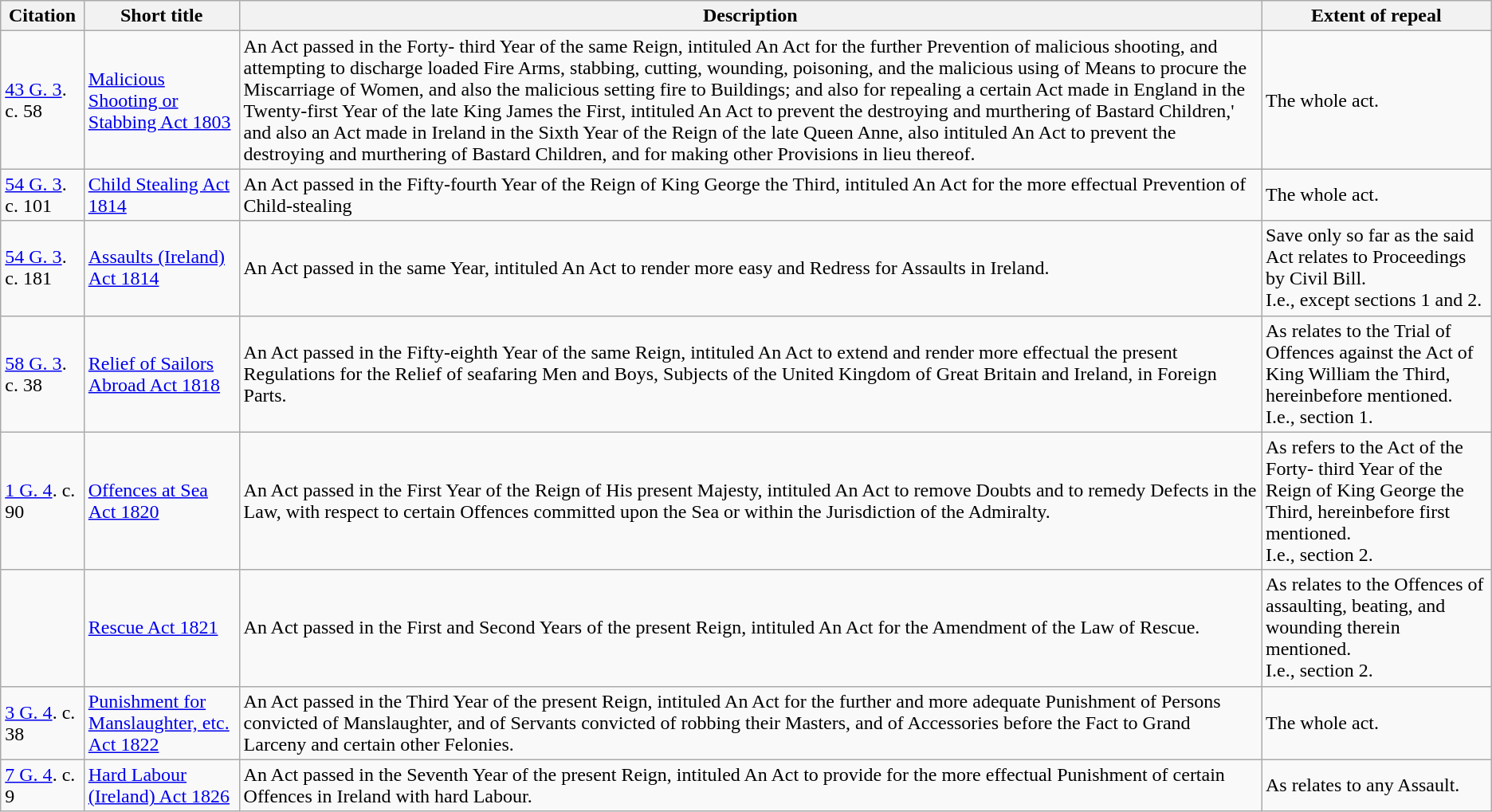<table class="wikitable">
<tr>
<th>Citation</th>
<th>Short title</th>
<th>Description</th>
<th>Extent of repeal</th>
</tr>
<tr>
<td><a href='#'>43 G. 3</a>. c. 58</td>
<td><a href='#'>Malicious Shooting or Stabbing Act 1803</a></td>
<td>An Act passed in the Forty- third Year of the same Reign, intituled An Act for the further Prevention of malicious shooting, and attempting to discharge loaded Fire Arms, stabbing, cutting, wounding, poisoning, and the malicious using of Means to procure the Miscarriage of Women, and also the malicious setting fire to Buildings; and also for repealing a certain Act made in England in the Twenty-first Year of the late King James the First, intituled An Act to prevent the destroying and murthering of Bastard Children,' and also an Act made in Ireland in the Sixth Year of the Reign of the late Queen Anne, also intituled An Act to prevent the destroying and murthering of Bastard Children, and for making other Provisions in lieu thereof.</td>
<td>The whole act.</td>
</tr>
<tr>
<td><a href='#'>54 G. 3</a>. c. 101</td>
<td><a href='#'>Child Stealing Act 1814</a></td>
<td>An Act passed in the Fifty-fourth Year of the Reign of King George the Third, intituled An Act for the more effectual Prevention of Child-stealing</td>
<td>The whole act.</td>
</tr>
<tr>
<td><a href='#'>54 G. 3</a>. c. 181</td>
<td><a href='#'>Assaults (Ireland) Act 1814</a></td>
<td>An Act passed in the same Year, intituled An Act to render more easy and Redress for Assaults in Ireland.</td>
<td>Save only so far as the said Act relates to Proceedings by Civil Bill.<br>I.e., except sections 1 and 2.</td>
</tr>
<tr>
<td><a href='#'>58 G. 3</a>. c. 38</td>
<td><a href='#'>Relief of Sailors Abroad Act 1818</a></td>
<td>An Act passed in the Fifty-eighth Year of the same Reign, intituled An Act to extend and render more effectual the present Regulations for the Relief of seafaring Men and Boys, Subjects of the United Kingdom of Great Britain and Ireland, in Foreign Parts.</td>
<td>As relates to the Trial of Offences against the Act of King William the Third, hereinbefore mentioned.<br>I.e., section 1.</td>
</tr>
<tr>
<td><a href='#'>1 G. 4</a>. c. 90</td>
<td><a href='#'>Offences at Sea Act 1820</a></td>
<td>An Act passed in the First Year of the Reign of His present Majesty, intituled An Act to remove Doubts and to remedy Defects in the Law, with respect to certain Offences committed upon the Sea or within the Jurisdiction of the Admiralty.</td>
<td>As refers to the Act of the Forty- third Year of the Reign of King George the Third, hereinbefore first mentioned.<br>I.e., section 2.</td>
</tr>
<tr>
<td></td>
<td><a href='#'>Rescue Act 1821</a></td>
<td>An Act passed in the First and Second Years of the present Reign, intituled An Act for the Amendment of the Law of Rescue.</td>
<td>As relates to the Offences of assaulting, beating, and wounding therein mentioned.<br>I.e., section 2.</td>
</tr>
<tr>
<td><a href='#'>3 G. 4</a>. c. 38</td>
<td><a href='#'>Punishment for Manslaughter, etc. Act 1822</a></td>
<td>An Act passed in the Third Year of the present Reign, intituled An Act for the further and more adequate Punishment of Persons convicted  of Manslaughter, and of Servants convicted of robbing their Masters, and of Accessories before the Fact to Grand Larceny and certain other Felonies.</td>
<td>The whole act.</td>
</tr>
<tr>
<td><a href='#'>7 G. 4</a>. c. 9</td>
<td><a href='#'>Hard Labour (Ireland) Act 1826</a></td>
<td>An Act passed in the Seventh Year of the present Reign, intituled An Act to provide for the more effectual Punishment of certain Offences in Ireland with hard Labour.</td>
<td>As relates to any Assault.</td>
</tr>
</table>
